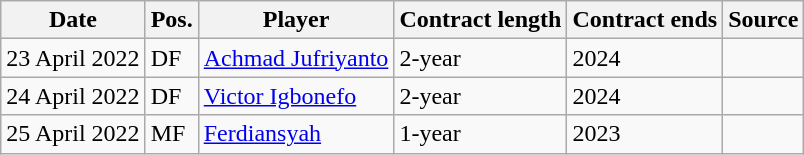<table class="wikitable">
<tr>
<th>Date</th>
<th>Pos.</th>
<th>Player</th>
<th>Contract length</th>
<th>Contract ends</th>
<th>Source</th>
</tr>
<tr>
<td>23 April 2022</td>
<td>DF</td>
<td> <a href='#'>Achmad Jufriyanto</a></td>
<td>2-year</td>
<td>2024</td>
<td align=center></td>
</tr>
<tr>
<td>24 April 2022</td>
<td>DF</td>
<td> <a href='#'>Victor Igbonefo</a></td>
<td>2-year</td>
<td>2024</td>
<td align=center></td>
</tr>
<tr>
<td>25 April 2022</td>
<td>MF</td>
<td> <a href='#'>Ferdiansyah</a></td>
<td>1-year</td>
<td>2023</td>
<td align=center></td>
</tr>
</table>
